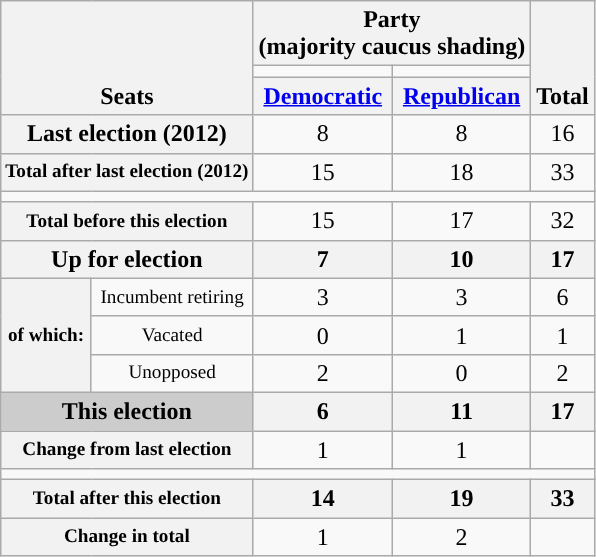<table class=wikitable style="text-align:center">
<tr style="vertical-align:bottom;">
<th rowspan=3 colspan=2>Seats</th>
<th colspan=2>Party <div>(majority caucus shading)</div></th>
<th rowspan=3>Total</th>
</tr>
<tr style="height:5px">
<td style="background-color:"></td>
<td style="background-color:"></td>
</tr>
<tr>
<th><a href='#'>Democratic</a></th>
<th><a href='#'>Republican</a></th>
</tr>
<tr>
<th nowrap colspan=2>Last election (2012)</th>
<td>8</td>
<td>8</td>
<td>16</td>
</tr>
<tr>
<th nowrap style="font-size:80%" colspan=2>Total after last election (2012)</th>
<td>15</td>
<td>18</td>
<td>33</td>
</tr>
<tr>
<td colspan=5></td>
</tr>
<tr>
<th nowrap style="font-size:80%" colspan=2>Total before this election</th>
<td>15</td>
<td>17</td>
<td>32</td>
</tr>
<tr>
<th colspan=2>Up for election</th>
<th>7</th>
<th>10</th>
<th>17</th>
</tr>
<tr>
<th style="font-size:80%" rowspan=3>of which:</th>
<td nowrap style="font-size:80%">Incumbent retiring</td>
<td>3</td>
<td>3</td>
<td>6</td>
</tr>
<tr>
<td nowrap style="font-size:80%">Vacated</td>
<td>0</td>
<td>1</td>
<td>1</td>
</tr>
<tr>
<td nowrap style="font-size:80%">Unopposed</td>
<td>2</td>
<td>0</td>
<td>2</td>
</tr>
<tr>
<th nowrap style="background:#ccc" colspan=2>This election</th>
<th>6</th>
<th>11</th>
<th>17</th>
</tr>
<tr>
<th nowrap style="font-size:80%"  colspan=2>Change from last election</th>
<td> 1</td>
<td> 1</td>
<td></td>
</tr>
<tr>
<td colspan=5></td>
</tr>
<tr>
<th nowrap style="font-size:80%" colspan=2>Total after this election</th>
<th>14</th>
<th>19</th>
<th>33</th>
</tr>
<tr>
<th nowrap style="font-size:80%"  colspan=2>Change in total</th>
<td> 1</td>
<td> 2</td>
<td></td>
</tr>
</table>
